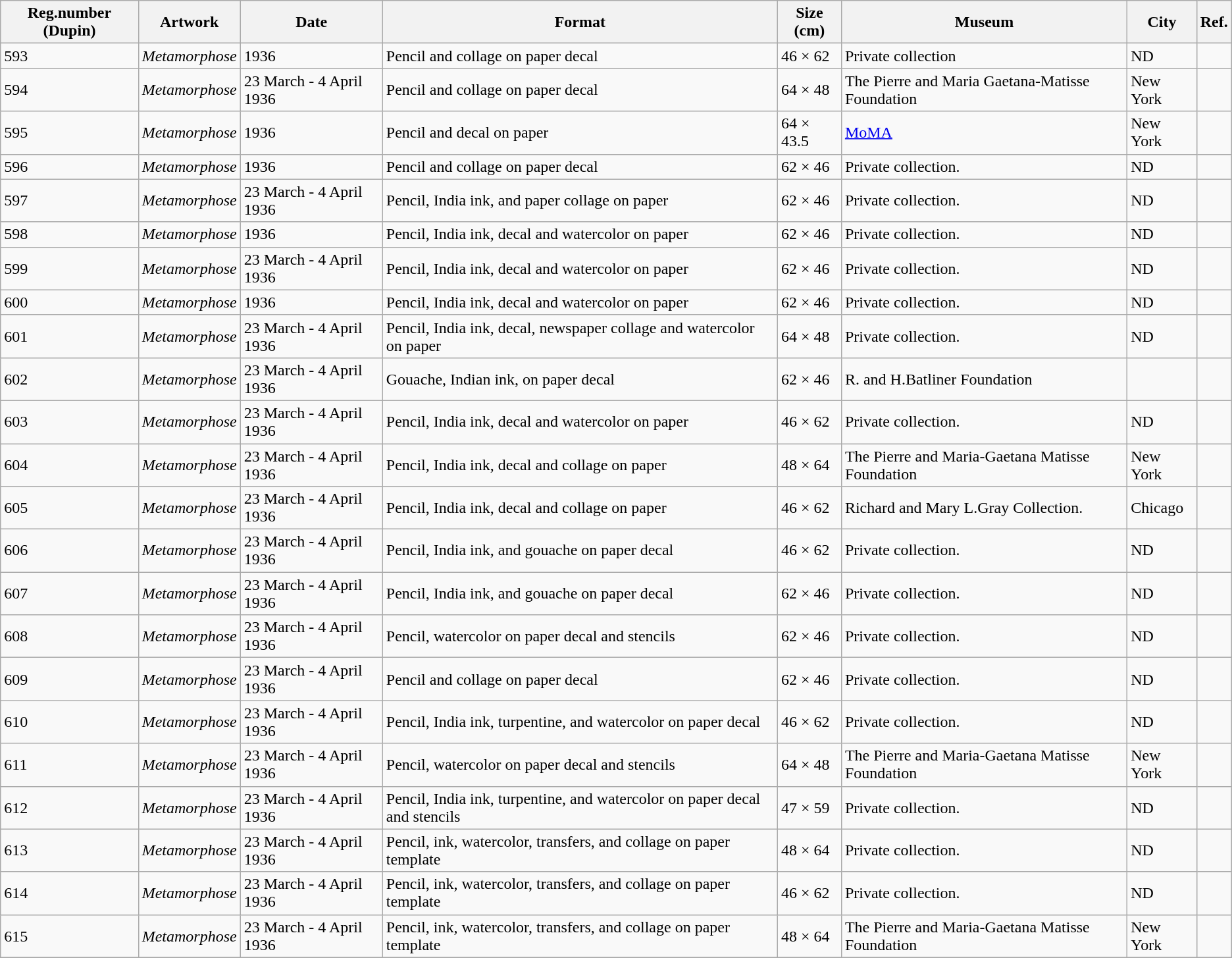<table class="wikitable sortable" border="1">
<tr>
<th>Reg.number (Dupin)</th>
<th>Artwork</th>
<th>Date</th>
<th>Format</th>
<th>Size (cm)</th>
<th>Museum</th>
<th>City</th>
<th>Ref.</th>
</tr>
<tr ----->
<td>593</td>
<td><em>Metamorphose</em></td>
<td>1936</td>
<td>Pencil and collage on paper decal</td>
<td>46 × 62</td>
<td>Private collection</td>
<td>ND</td>
<td></td>
</tr>
<tr ----->
<td>594</td>
<td><em>Metamorphose</em></td>
<td>23 March - 4 April 1936</td>
<td>Pencil and collage on paper decal</td>
<td>64 × 48</td>
<td>The Pierre and Maria Gaetana-Matisse Foundation</td>
<td>New York</td>
<td></td>
</tr>
<tr ----->
<td>595</td>
<td><em>Metamorphose</em></td>
<td>1936</td>
<td>Pencil and decal on paper</td>
<td>64 × 43.5</td>
<td><a href='#'>MoMA</a></td>
<td>New York</td>
<td></td>
</tr>
<tr ----->
<td>596</td>
<td><em>Metamorphose</em></td>
<td>1936</td>
<td>Pencil and collage on paper decal</td>
<td>62 × 46</td>
<td>Private collection.</td>
<td>ND</td>
<td></td>
</tr>
<tr ----->
<td>597</td>
<td><em>Metamorphose</em></td>
<td>23 March - 4 April 1936</td>
<td>Pencil, India ink, and paper collage on paper</td>
<td>62 × 46</td>
<td>Private collection.</td>
<td>ND</td>
<td></td>
</tr>
<tr ----->
<td>598</td>
<td><em>Metamorphose</em></td>
<td>1936</td>
<td>Pencil, India ink, decal and watercolor on paper</td>
<td>62 × 46</td>
<td>Private collection.</td>
<td>ND</td>
<td></td>
</tr>
<tr ----->
<td>599</td>
<td><em>Metamorphose</em></td>
<td>23 March - 4 April 1936</td>
<td>Pencil, India ink, decal and watercolor on paper</td>
<td>62 × 46</td>
<td>Private collection.</td>
<td>ND</td>
<td></td>
</tr>
<tr ----->
<td>600</td>
<td><em>Metamorphose</em></td>
<td>1936</td>
<td>Pencil, India ink, decal and watercolor on paper</td>
<td>62 × 46</td>
<td>Private collection.</td>
<td>ND</td>
<td></td>
</tr>
<tr ----->
<td>601</td>
<td><em>Metamorphose</em></td>
<td>23 March - 4 April 1936</td>
<td>Pencil, India ink, decal, newspaper collage and watercolor on paper</td>
<td>64 × 48</td>
<td>Private collection.</td>
<td>ND</td>
<td></td>
</tr>
<tr ----->
<td>602</td>
<td><em>Metamorphose</em></td>
<td>23 March - 4 April 1936</td>
<td>Gouache, Indian ink, on paper decal</td>
<td>62 × 46</td>
<td>R. and H.Batliner Foundation</td>
<td></td>
<td></td>
</tr>
<tr ----->
<td>603</td>
<td><em>Metamorphose</em></td>
<td>23 March - 4 April 1936</td>
<td>Pencil, India ink, decal and watercolor on paper</td>
<td>46 × 62</td>
<td>Private collection.</td>
<td>ND</td>
<td></td>
</tr>
<tr ----->
<td>604</td>
<td><em>Metamorphose</em></td>
<td>23 March - 4 April 1936</td>
<td>Pencil, India ink, decal and collage on paper</td>
<td>48 × 64</td>
<td>The Pierre and Maria-Gaetana Matisse Foundation</td>
<td>New York</td>
<td></td>
</tr>
<tr ----->
<td>605</td>
<td><em>Metamorphose</em></td>
<td>23 March - 4 April 1936</td>
<td>Pencil, India ink, decal and collage on paper</td>
<td>46 × 62</td>
<td>Richard and Mary L.Gray Collection.</td>
<td>Chicago</td>
<td></td>
</tr>
<tr ----->
<td>606</td>
<td><em>Metamorphose</em></td>
<td>23 March - 4 April 1936</td>
<td>Pencil, India ink, and gouache on paper decal</td>
<td>46 × 62</td>
<td>Private collection.</td>
<td>ND</td>
<td></td>
</tr>
<tr ----->
<td>607</td>
<td><em>Metamorphose</em></td>
<td>23 March - 4 April 1936</td>
<td>Pencil, India ink, and gouache on paper decal</td>
<td>62 × 46</td>
<td>Private collection.</td>
<td>ND</td>
<td></td>
</tr>
<tr ----->
<td>608</td>
<td><em>Metamorphose</em></td>
<td>23 March - 4 April 1936</td>
<td>Pencil, watercolor on paper decal and stencils</td>
<td>62 × 46</td>
<td>Private collection.</td>
<td>ND</td>
<td></td>
</tr>
<tr ----->
<td>609</td>
<td><em>Metamorphose</em></td>
<td>23 March - 4 April 1936</td>
<td>Pencil and collage on paper decal</td>
<td>62 × 46</td>
<td>Private collection.</td>
<td>ND</td>
<td></td>
</tr>
<tr ----->
<td>610</td>
<td><em>Metamorphose</em></td>
<td>23 March - 4 April 1936</td>
<td>Pencil, India ink, turpentine, and watercolor on paper decal</td>
<td>46 × 62</td>
<td>Private collection.</td>
<td>ND</td>
<td></td>
</tr>
<tr ----->
<td>611</td>
<td><em>Metamorphose</em></td>
<td>23 March - 4 April 1936</td>
<td>Pencil, watercolor on paper decal and stencils</td>
<td>64 × 48</td>
<td>The Pierre and Maria-Gaetana Matisse Foundation</td>
<td>New York</td>
<td></td>
</tr>
<tr ----->
<td>612</td>
<td><em>Metamorphose</em></td>
<td>23 March - 4 April 1936</td>
<td>Pencil, India ink, turpentine, and watercolor on paper decal and stencils</td>
<td>47 × 59</td>
<td>Private collection.</td>
<td>ND</td>
<td></td>
</tr>
<tr ----->
<td>613</td>
<td><em>Metamorphose</em></td>
<td>23 March - 4 April 1936</td>
<td>Pencil, ink, watercolor, transfers, and collage on paper template</td>
<td>48 × 64</td>
<td>Private collection.</td>
<td>ND</td>
<td></td>
</tr>
<tr ----->
<td>614</td>
<td><em>Metamorphose</em></td>
<td>23 March - 4 April 1936</td>
<td>Pencil, ink, watercolor, transfers, and collage on paper template</td>
<td>46 × 62</td>
<td>Private collection.</td>
<td>ND</td>
<td></td>
</tr>
<tr ----->
<td>615</td>
<td><em>Metamorphose</em></td>
<td>23 March - 4 April 1936</td>
<td>Pencil, ink, watercolor, transfers, and collage on paper template</td>
<td>48 × 64</td>
<td>The Pierre and Maria-Gaetana Matisse Foundation</td>
<td>New York</td>
<td></td>
</tr>
<tr ----->
</tr>
</table>
